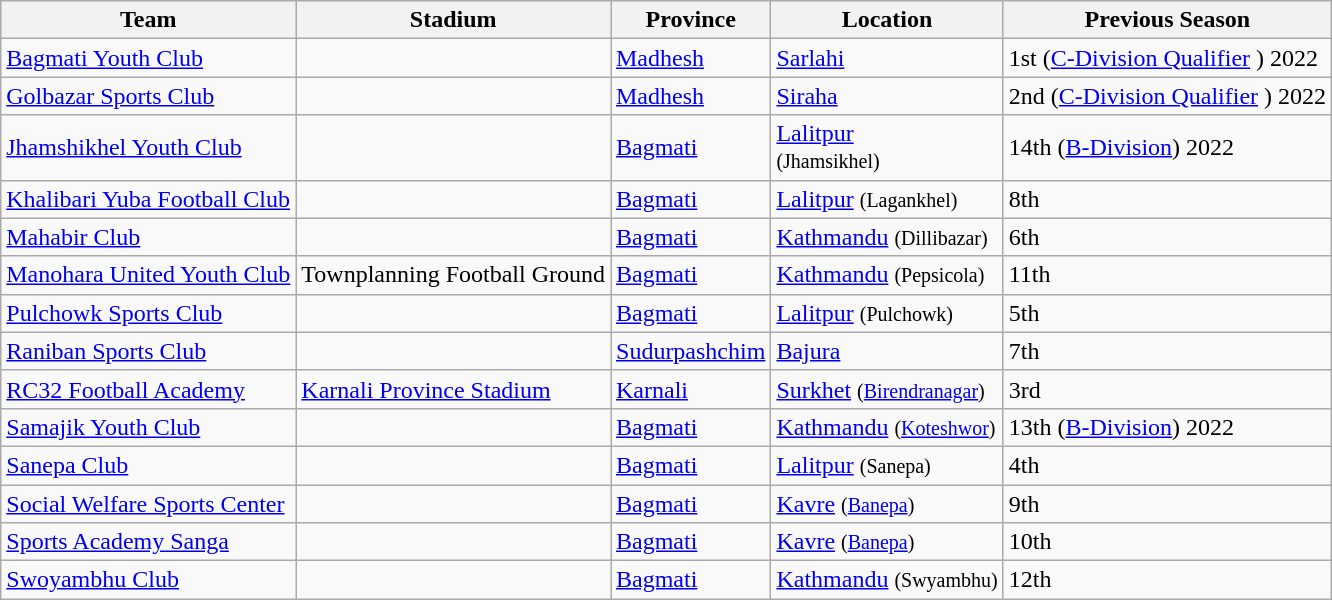<table class="wikitable sortable">
<tr>
<th>Team</th>
<th>Stadium</th>
<th>Province</th>
<th>Location</th>
<th>Previous Season</th>
</tr>
<tr>
<td><a href='#'>Bagmati Youth Club</a></td>
<td></td>
<td><a href='#'>Madhesh</a></td>
<td><a href='#'>Sarlahi</a></td>
<td>1st (<a href='#'>C-Division Qualifier</a> ) 2022</td>
</tr>
<tr>
<td><a href='#'>Golbazar Sports Club</a></td>
<td></td>
<td><a href='#'>Madhesh</a></td>
<td><a href='#'>Siraha</a></td>
<td>2nd (<a href='#'>C-Division Qualifier</a> ) 2022</td>
</tr>
<tr>
<td><a href='#'>Jhamshikhel Youth Club</a></td>
<td></td>
<td><a href='#'>Bagmati</a></td>
<td><a href='#'>Lalitpur</a> <br><small>(Jhamsikhel)</small></td>
<td>14th (<a href='#'>B-Division</a>) 2022</td>
</tr>
<tr>
<td><a href='#'>Khalibari Yuba Football Club</a></td>
<td></td>
<td><a href='#'>Bagmati</a></td>
<td><a href='#'>Lalitpur</a> <small>(Lagankhel)</small></td>
<td>8th</td>
</tr>
<tr>
<td><a href='#'>Mahabir Club</a></td>
<td></td>
<td><a href='#'>Bagmati</a></td>
<td><a href='#'>Kathmandu</a> <small>(Dillibazar)</small></td>
<td>6th</td>
</tr>
<tr>
<td><a href='#'>Manohara United Youth Club</a></td>
<td>Townplanning Football Ground</td>
<td><a href='#'>Bagmati</a></td>
<td><a href='#'>Kathmandu</a> <small>(Pepsicola)</small></td>
<td>11th</td>
</tr>
<tr>
<td><a href='#'>Pulchowk Sports Club</a></td>
<td></td>
<td><a href='#'>Bagmati</a></td>
<td><a href='#'>Lalitpur</a> <small>(Pulchowk)</small></td>
<td>5th</td>
</tr>
<tr>
<td><a href='#'>Raniban Sports Club</a></td>
<td></td>
<td><a href='#'>Sudurpashchim</a></td>
<td><a href='#'>Bajura</a></td>
<td>7th</td>
</tr>
<tr>
<td><a href='#'>RC32 Football Academy</a></td>
<td><a href='#'>Karnali Province Stadium</a></td>
<td><a href='#'>Karnali</a></td>
<td><a href='#'>Surkhet</a> <small>(<a href='#'>Birendranagar</a>)</small></td>
<td>3rd</td>
</tr>
<tr>
<td><a href='#'>Samajik Youth Club</a></td>
<td></td>
<td><a href='#'>Bagmati</a></td>
<td><a href='#'>Kathmandu</a> <small>(<a href='#'>Koteshwor</a>)</small></td>
<td>13th (<a href='#'>B-Division</a>) 2022</td>
</tr>
<tr>
<td><a href='#'>Sanepa Club</a></td>
<td></td>
<td><a href='#'>Bagmati</a></td>
<td><a href='#'>Lalitpur</a> <small>(Sanepa)</small></td>
<td>4th</td>
</tr>
<tr>
<td><a href='#'>Social Welfare Sports Center</a></td>
<td></td>
<td><a href='#'>Bagmati</a></td>
<td><a href='#'>Kavre</a> <small>(<a href='#'>Banepa</a>)</small></td>
<td>9th</td>
</tr>
<tr>
<td><a href='#'>Sports Academy Sanga</a></td>
<td></td>
<td><a href='#'>Bagmati</a></td>
<td><a href='#'>Kavre</a> <small>(<a href='#'>Banepa</a>)</small></td>
<td>10th</td>
</tr>
<tr>
<td><a href='#'>Swoyambhu Club</a></td>
<td></td>
<td><a href='#'>Bagmati</a></td>
<td><a href='#'>Kathmandu</a> <small>(Swyambhu)</small></td>
<td>12th</td>
</tr>
</table>
